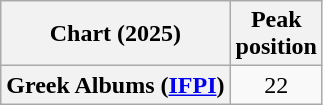<table class="wikitable sortable plainrowheaders" style="text-align:center">
<tr>
<th scope="col">Chart (2025)</th>
<th scope="col">Peak<br>position</th>
</tr>
<tr>
<th scope="row">Greek Albums (<a href='#'>IFPI</a>)</th>
<td>22</td>
</tr>
</table>
